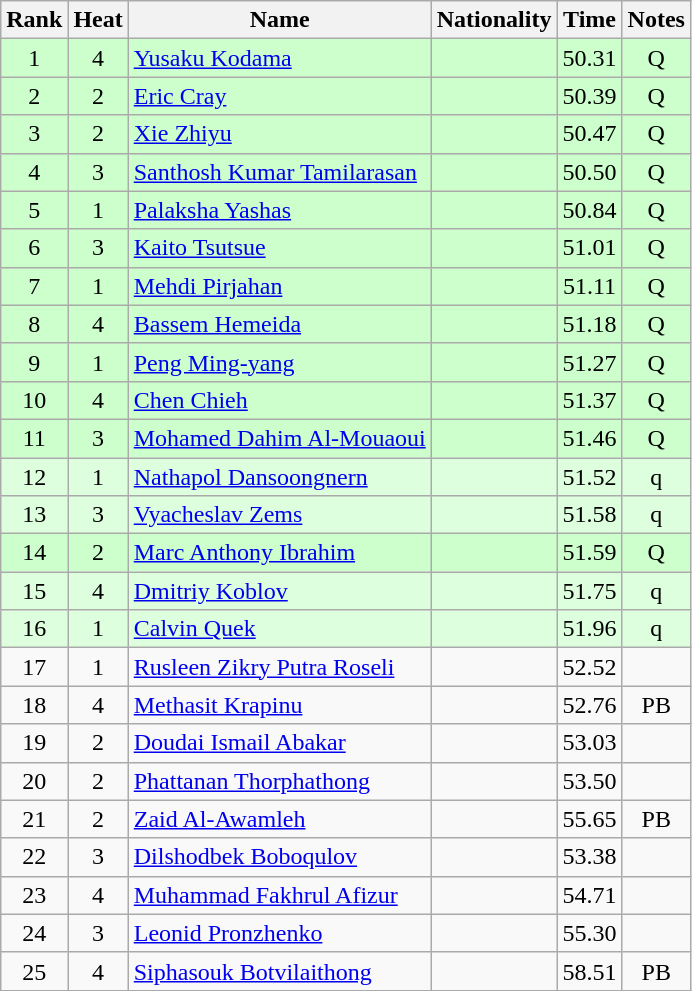<table class="wikitable sortable" style="text-align:center">
<tr>
<th>Rank</th>
<th>Heat</th>
<th>Name</th>
<th>Nationality</th>
<th>Time</th>
<th>Notes</th>
</tr>
<tr bgcolor=ccffcc>
<td>1</td>
<td>4</td>
<td align=left><a href='#'>Yusaku Kodama</a></td>
<td align=left></td>
<td>50.31</td>
<td>Q</td>
</tr>
<tr bgcolor=ccffcc>
<td>2</td>
<td>2</td>
<td align=left><a href='#'>Eric Cray</a></td>
<td align=left></td>
<td>50.39</td>
<td>Q</td>
</tr>
<tr bgcolor=ccffcc>
<td>3</td>
<td>2</td>
<td align=left><a href='#'>Xie Zhiyu</a></td>
<td align=left></td>
<td>50.47</td>
<td>Q</td>
</tr>
<tr bgcolor=ccffcc>
<td>4</td>
<td>3</td>
<td align=left><a href='#'>Santhosh Kumar Tamilarasan</a></td>
<td align=left></td>
<td>50.50</td>
<td>Q</td>
</tr>
<tr bgcolor=ccffcc>
<td>5</td>
<td>1</td>
<td align=left><a href='#'>Palaksha Yashas</a></td>
<td align=left></td>
<td>50.84</td>
<td>Q</td>
</tr>
<tr bgcolor=ccffcc>
<td>6</td>
<td>3</td>
<td align=left><a href='#'>Kaito Tsutsue</a></td>
<td align=left></td>
<td>51.01</td>
<td>Q</td>
</tr>
<tr bgcolor=ccffcc>
<td>7</td>
<td>1</td>
<td align=left><a href='#'>Mehdi Pirjahan</a></td>
<td align=left></td>
<td>51.11</td>
<td>Q</td>
</tr>
<tr bgcolor=ccffcc>
<td>8</td>
<td>4</td>
<td align=left><a href='#'>Bassem Hemeida</a></td>
<td align=left></td>
<td>51.18</td>
<td>Q</td>
</tr>
<tr bgcolor=ccffcc>
<td>9</td>
<td>1</td>
<td align=left><a href='#'>Peng Ming-yang</a></td>
<td align=left></td>
<td>51.27</td>
<td>Q</td>
</tr>
<tr bgcolor=ccffcc>
<td>10</td>
<td>4</td>
<td align=left><a href='#'>Chen Chieh</a></td>
<td align=left></td>
<td>51.37</td>
<td>Q</td>
</tr>
<tr bgcolor=ccffcc>
<td>11</td>
<td>3</td>
<td align=left><a href='#'>Mohamed Dahim Al-Mouaoui</a></td>
<td align=left></td>
<td>51.46</td>
<td>Q</td>
</tr>
<tr bgcolor=ddffdd>
<td>12</td>
<td>1</td>
<td align=left><a href='#'>Nathapol Dansoongnern</a></td>
<td align=left></td>
<td>51.52</td>
<td>q</td>
</tr>
<tr bgcolor=ddffdd>
<td>13</td>
<td>3</td>
<td align=left><a href='#'>Vyacheslav Zems</a></td>
<td align=left></td>
<td>51.58</td>
<td>q</td>
</tr>
<tr bgcolor=ccffcc>
<td>14</td>
<td>2</td>
<td align=left><a href='#'>Marc Anthony Ibrahim</a></td>
<td align=left></td>
<td>51.59</td>
<td>Q</td>
</tr>
<tr bgcolor=ddffdd>
<td>15</td>
<td>4</td>
<td align=left><a href='#'>Dmitriy Koblov</a></td>
<td align=left></td>
<td>51.75</td>
<td>q</td>
</tr>
<tr bgcolor=ddffdd>
<td>16</td>
<td>1</td>
<td align=left><a href='#'>Calvin Quek</a></td>
<td align=left></td>
<td>51.96</td>
<td>q</td>
</tr>
<tr>
<td>17</td>
<td>1</td>
<td align=left><a href='#'>Rusleen Zikry Putra Roseli</a></td>
<td align=left></td>
<td>52.52</td>
<td></td>
</tr>
<tr>
<td>18</td>
<td>4</td>
<td align=left><a href='#'>Methasit Krapinu</a></td>
<td align=left></td>
<td>52.76</td>
<td>PB</td>
</tr>
<tr>
<td>19</td>
<td>2</td>
<td align=left><a href='#'>Doudai Ismail Abakar</a></td>
<td align=left></td>
<td>53.03</td>
<td></td>
</tr>
<tr>
<td>20</td>
<td>2</td>
<td align=left><a href='#'>Phattanan Thorphathong</a></td>
<td align=left></td>
<td>53.50</td>
<td></td>
</tr>
<tr>
<td>21</td>
<td>2</td>
<td align=left><a href='#'>Zaid Al-Awamleh</a></td>
<td align=left></td>
<td>55.65</td>
<td>PB</td>
</tr>
<tr>
<td>22</td>
<td>3</td>
<td align=left><a href='#'>Dilshodbek Boboqulov</a></td>
<td align=left></td>
<td>53.38</td>
<td></td>
</tr>
<tr>
<td>23</td>
<td>4</td>
<td align=left><a href='#'>Muhammad Fakhrul Afizur</a></td>
<td align=left></td>
<td>54.71</td>
<td></td>
</tr>
<tr>
<td>24</td>
<td>3</td>
<td align=left><a href='#'>Leonid Pronzhenko</a></td>
<td align=left></td>
<td>55.30</td>
<td></td>
</tr>
<tr>
<td>25</td>
<td>4</td>
<td align=left><a href='#'>Siphasouk Botvilaithong</a></td>
<td align=left></td>
<td>58.51</td>
<td>PB</td>
</tr>
</table>
